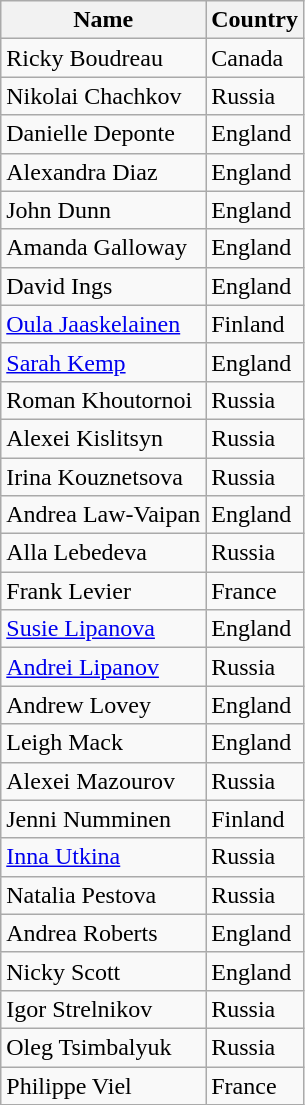<table class="wikitable">
<tr>
<th>Name</th>
<th>Country</th>
</tr>
<tr>
<td>Ricky Boudreau</td>
<td>Canada</td>
</tr>
<tr>
<td>Nikolai Chachkov</td>
<td>Russia</td>
</tr>
<tr>
<td>Danielle Deponte</td>
<td>England</td>
</tr>
<tr>
<td>Alexandra Diaz</td>
<td>England</td>
</tr>
<tr>
<td>John Dunn</td>
<td>England</td>
</tr>
<tr>
<td>Amanda Galloway</td>
<td>England</td>
</tr>
<tr>
<td>David Ings</td>
<td>England</td>
</tr>
<tr>
<td><a href='#'>Oula Jaaskelainen</a></td>
<td>Finland</td>
</tr>
<tr>
<td><a href='#'>Sarah Kemp</a></td>
<td>England</td>
</tr>
<tr>
<td>Roman Khoutornoi</td>
<td>Russia</td>
</tr>
<tr>
<td>Alexei Kislitsyn</td>
<td>Russia</td>
</tr>
<tr>
<td>Irina Kouznetsova</td>
<td>Russia</td>
</tr>
<tr>
<td>Andrea Law-Vaipan</td>
<td>England</td>
</tr>
<tr>
<td>Alla Lebedeva</td>
<td>Russia</td>
</tr>
<tr>
<td>Frank Levier</td>
<td>France</td>
</tr>
<tr>
<td><a href='#'>Susie Lipanova</a></td>
<td>England</td>
</tr>
<tr>
<td><a href='#'>Andrei Lipanov</a></td>
<td>Russia</td>
</tr>
<tr>
<td>Andrew Lovey</td>
<td>England</td>
</tr>
<tr>
<td>Leigh Mack</td>
<td>England</td>
</tr>
<tr>
<td>Alexei Mazourov</td>
<td>Russia</td>
</tr>
<tr>
<td>Jenni Numminen</td>
<td>Finland</td>
</tr>
<tr>
<td><a href='#'>Inna Utkina</a></td>
<td>Russia</td>
</tr>
<tr>
<td>Natalia Pestova</td>
<td>Russia</td>
</tr>
<tr>
<td>Andrea Roberts</td>
<td>England</td>
</tr>
<tr>
<td>Nicky Scott</td>
<td>England</td>
</tr>
<tr>
<td>Igor Strelnikov</td>
<td>Russia</td>
</tr>
<tr>
<td>Oleg Tsimbalyuk</td>
<td>Russia</td>
</tr>
<tr>
<td>Philippe Viel</td>
<td>France</td>
</tr>
</table>
